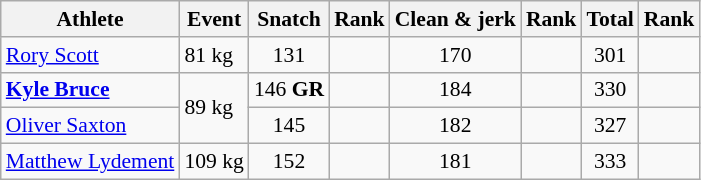<table class="wikitable" style="font-size:90%;text-align:center">
<tr>
<th>Athlete</th>
<th>Event</th>
<th>Snatch</th>
<th>Rank</th>
<th>Clean & jerk</th>
<th>Rank</th>
<th>Total</th>
<th>Rank</th>
</tr>
<tr align=center>
<td align=left><a href='#'>Rory Scott</a></td>
<td align=left>81 kg</td>
<td>131</td>
<td></td>
<td>170</td>
<td></td>
<td>301</td>
<td></td>
</tr>
<tr align=center>
<td align=left><strong><a href='#'>Kyle Bruce</a></strong></td>
<td align=left rowspan=2>89 kg</td>
<td>146 <strong>GR</strong></td>
<td></td>
<td>184</td>
<td></td>
<td>330</td>
<td></td>
</tr>
<tr align=center>
<td align=left><a href='#'>Oliver Saxton</a></td>
<td>145</td>
<td></td>
<td>182</td>
<td></td>
<td>327</td>
<td></td>
</tr>
<tr align=center>
<td align=left><a href='#'>Matthew Lydement</a></td>
<td align=left>109 kg</td>
<td>152</td>
<td></td>
<td>181</td>
<td></td>
<td>333</td>
<td></td>
</tr>
</table>
